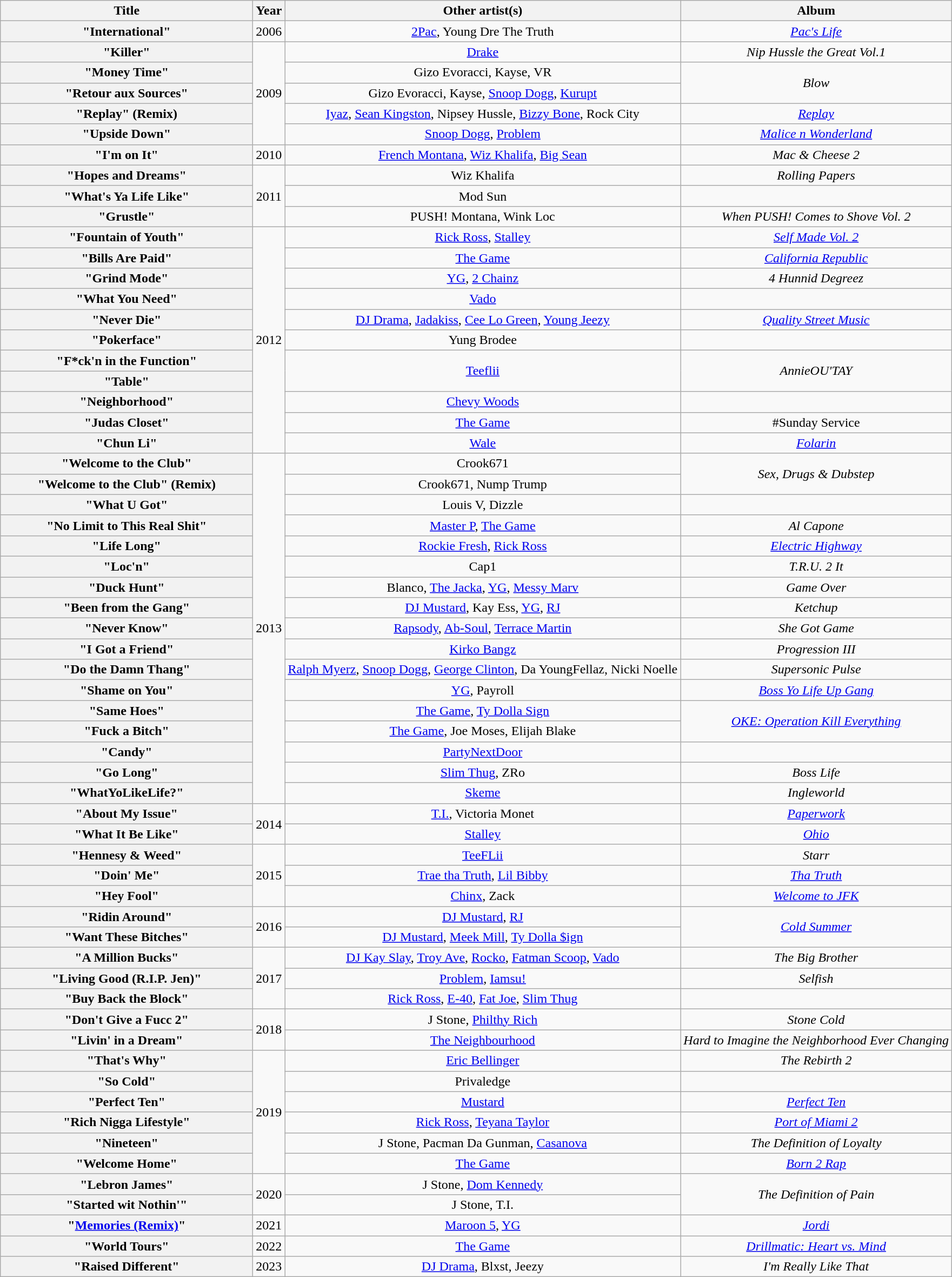<table class="wikitable plainrowheaders" style="text-align:center;">
<tr>
<th scope="col" style="width:19em;">Title</th>
<th scope="col">Year</th>
<th scope="col">Other artist(s)</th>
<th scope="col">Album</th>
</tr>
<tr>
<th scope="row">"International"</th>
<td>2006</td>
<td><a href='#'>2Pac</a>, Young Dre The Truth</td>
<td><em><a href='#'>Pac's Life</a></em></td>
</tr>
<tr>
<th scope="row">"Killer"</th>
<td rowspan="5">2009</td>
<td><a href='#'>Drake</a></td>
<td><em>Nip Hussle the Great Vol.1</em></td>
</tr>
<tr>
<th scope="row">"Money Time"</th>
<td>Gizo Evoracci, Kayse, VR</td>
<td rowspan="2"><em>Blow</em></td>
</tr>
<tr>
<th scope="row">"Retour aux Sources"</th>
<td>Gizo Evoracci, Kayse, <a href='#'>Snoop Dogg</a>, <a href='#'>Kurupt</a></td>
</tr>
<tr>
<th scope="row">"Replay" (Remix)</th>
<td><a href='#'>Iyaz</a>, <a href='#'>Sean Kingston</a>, Nipsey Hussle, <a href='#'>Bizzy Bone</a>, Rock City</td>
<td><em><a href='#'>Replay</a></em></td>
</tr>
<tr>
<th scope="row">"Upside Down"</th>
<td><a href='#'>Snoop Dogg</a>, <a href='#'>Problem</a></td>
<td><em><a href='#'>Malice n Wonderland</a></em></td>
</tr>
<tr>
<th scope="row">"I'm on It"</th>
<td>2010</td>
<td><a href='#'>French Montana</a>, <a href='#'>Wiz Khalifa</a>, <a href='#'>Big Sean</a></td>
<td><em>Mac & Cheese 2</em></td>
</tr>
<tr>
<th>"Hopes and Dreams"</th>
<td rowspan="3">2011</td>
<td>Wiz Khalifa</td>
<td><em>Rolling Papers</em></td>
</tr>
<tr>
<th scope="row">"What's Ya Life Like"</th>
<td>Mod Sun</td>
<td></td>
</tr>
<tr>
<th scope="row">"Grustle"</th>
<td>PUSH! Montana, Wink Loc</td>
<td><em>When PUSH! Comes to Shove Vol. 2</em></td>
</tr>
<tr>
<th scope="row">"Fountain of Youth"</th>
<td rowspan="11">2012</td>
<td><a href='#'>Rick Ross</a>, <a href='#'>Stalley</a></td>
<td><em><a href='#'>Self Made Vol. 2</a></em></td>
</tr>
<tr>
<th scope="row">"Bills Are Paid"</th>
<td><a href='#'>The Game</a></td>
<td><em><a href='#'>California Republic</a></em></td>
</tr>
<tr>
<th scope="row">"Grind Mode"</th>
<td><a href='#'>YG</a>, <a href='#'>2 Chainz</a></td>
<td><em> 4 Hunnid Degreez</em></td>
</tr>
<tr>
<th scope="row">"What You Need"</th>
<td><a href='#'>Vado</a></td>
<td></td>
</tr>
<tr>
<th scope="row">"Never Die"</th>
<td><a href='#'>DJ Drama</a>, <a href='#'>Jadakiss</a>, <a href='#'>Cee Lo Green</a>, <a href='#'>Young Jeezy</a></td>
<td><em><a href='#'>Quality Street Music</a></em></td>
</tr>
<tr>
<th scope="row">"Pokerface"</th>
<td>Yung Brodee</td>
<td></td>
</tr>
<tr>
<th scope="row">"F*ck'n in the Function"</th>
<td rowspan="2"><a href='#'>Teeflii</a></td>
<td rowspan="2"><em>AnnieOU'TAY</em></td>
</tr>
<tr>
<th scope="row">"Table"</th>
</tr>
<tr>
<th scope="row">"Neighborhood"</th>
<td><a href='#'>Chevy Woods</a></td>
<td></td>
</tr>
<tr>
<th scope="row">"Judas Closet"</th>
<td><a href='#'>The Game</a></td>
<td>#Sunday Service</td>
</tr>
<tr>
<th scope="row">"Chun Li"</th>
<td><a href='#'>Wale</a></td>
<td><em><a href='#'>Folarin</a></em></td>
</tr>
<tr>
<th scope="row">"Welcome to the Club"</th>
<td rowspan="17">2013</td>
<td>Crook671</td>
<td rowspan="2"><em>Sex, Drugs & Dubstep</em></td>
</tr>
<tr>
<th scope="row">"Welcome to the Club" (Remix)</th>
<td>Crook671, Nump Trump</td>
</tr>
<tr>
<th scope="row">"What U Got"</th>
<td>Louis V, Dizzle</td>
<td></td>
</tr>
<tr>
<th scope="row">"No Limit to This Real Shit"</th>
<td><a href='#'>Master P</a>, <a href='#'>The Game</a></td>
<td><em>Al Capone</em></td>
</tr>
<tr>
<th scope="row">"Life Long"</th>
<td><a href='#'>Rockie Fresh</a>, <a href='#'>Rick Ross</a></td>
<td><em><a href='#'>Electric Highway</a></em></td>
</tr>
<tr>
<th scope="row">"Loc'n"</th>
<td>Cap1</td>
<td><em>T.R.U. 2 It</em></td>
</tr>
<tr>
<th scope="row">"Duck Hunt"</th>
<td>Blanco, <a href='#'>The Jacka</a>, <a href='#'>YG</a>, <a href='#'>Messy Marv</a></td>
<td><em>Game Over</em></td>
</tr>
<tr>
<th scope="row">"Been from the Gang"</th>
<td><a href='#'>DJ Mustard</a>, Kay Ess, <a href='#'>YG</a>, <a href='#'>RJ</a></td>
<td><em>Ketchup</em></td>
</tr>
<tr>
<th scope="row">"Never Know"</th>
<td><a href='#'>Rapsody</a>, <a href='#'>Ab-Soul</a>, <a href='#'>Terrace Martin</a></td>
<td><em>She Got Game</em></td>
</tr>
<tr>
<th scope="row">"I Got a Friend"</th>
<td><a href='#'>Kirko Bangz</a></td>
<td><em>Progression III</em></td>
</tr>
<tr>
<th scope="row">"Do the Damn Thang"</th>
<td><a href='#'>Ralph Myerz</a>, <a href='#'>Snoop Dogg</a>, <a href='#'>George Clinton</a>, Da YoungFellaz, Nicki Noelle</td>
<td><em>Supersonic Pulse</em></td>
</tr>
<tr>
<th scope="row">"Shame on You"</th>
<td><a href='#'>YG</a>, Payroll</td>
<td><em><a href='#'>Boss Yo Life Up Gang</a></em></td>
</tr>
<tr>
<th scope="row">"Same Hoes"</th>
<td><a href='#'>The Game</a>, <a href='#'>Ty Dolla Sign</a></td>
<td rowspan="2"><em><a href='#'>OKE: Operation Kill Everything</a></em></td>
</tr>
<tr>
<th scope="row">"Fuck a Bitch"</th>
<td><a href='#'>The Game</a>, Joe Moses, Elijah Blake</td>
</tr>
<tr>
<th scope="row">"Candy"</th>
<td><a href='#'>PartyNextDoor</a></td>
<td></td>
</tr>
<tr>
<th scope="row">"Go Long"</th>
<td><a href='#'>Slim Thug</a>, ZRo</td>
<td><em>Boss Life</em></td>
</tr>
<tr>
<th scope="row">"WhatYoLikeLife?"</th>
<td><a href='#'>Skeme</a></td>
<td><em>Ingleworld</em></td>
</tr>
<tr>
<th scope="row">"About My Issue"</th>
<td rowspan="2">2014</td>
<td><a href='#'>T.I.</a>, Victoria Monet</td>
<td><em><a href='#'>Paperwork</a></em></td>
</tr>
<tr>
<th scope="row">"What It Be Like"</th>
<td><a href='#'>Stalley</a></td>
<td><em><a href='#'>Ohio</a></em></td>
</tr>
<tr>
<th scope="row">"Hennesy & Weed"</th>
<td rowspan="3">2015</td>
<td><a href='#'>TeeFLii</a></td>
<td><em>Starr</em></td>
</tr>
<tr>
<th scope="row">"Doin' Me"</th>
<td><a href='#'>Trae tha Truth</a>, <a href='#'>Lil Bibby</a></td>
<td><em><a href='#'>Tha Truth</a></em></td>
</tr>
<tr>
<th scope="row">"Hey Fool"</th>
<td><a href='#'>Chinx</a>, Zack</td>
<td><em><a href='#'>Welcome to JFK</a></em></td>
</tr>
<tr>
<th scope="row">"Ridin Around"</th>
<td rowspan="2">2016</td>
<td><a href='#'>DJ Mustard</a>, <a href='#'>RJ</a></td>
<td rowspan="2"><em><a href='#'>Cold Summer</a></em></td>
</tr>
<tr>
<th scope="row">"Want These Bitches"</th>
<td><a href='#'>DJ Mustard</a>, <a href='#'>Meek Mill</a>, <a href='#'>Ty Dolla $ign</a></td>
</tr>
<tr>
<th scope="row">"A Million Bucks"</th>
<td rowspan="3">2017</td>
<td><a href='#'>DJ Kay Slay</a>, <a href='#'>Troy Ave</a>, <a href='#'>Rocko</a>, <a href='#'>Fatman Scoop</a>, <a href='#'>Vado</a></td>
<td><em>The Big Brother</em></td>
</tr>
<tr>
<th scope="row">"Living Good (R.I.P. Jen)"</th>
<td><a href='#'>Problem</a>, <a href='#'>Iamsu!</a></td>
<td><em>Selfish</em></td>
</tr>
<tr>
<th scope="row">"Buy Back the Block"</th>
<td><a href='#'>Rick Ross</a>, <a href='#'>E-40</a>, <a href='#'>Fat Joe</a>, <a href='#'>Slim Thug</a></td>
<td></td>
</tr>
<tr>
<th scope="row">"Don't Give a Fucc 2"</th>
<td rowspan="2">2018</td>
<td>J Stone, <a href='#'>Philthy Rich</a></td>
<td><em>Stone Cold</em></td>
</tr>
<tr>
<th scope="row">"Livin' in a Dream"</th>
<td><a href='#'>The Neighbourhood</a></td>
<td><em>Hard to Imagine the Neighborhood Ever Changing</em></td>
</tr>
<tr>
<th scope="row">"That's Why"</th>
<td rowspan="6">2019</td>
<td><a href='#'>Eric Bellinger</a></td>
<td><em>The Rebirth 2</em></td>
</tr>
<tr>
<th scope="row">"So Cold"</th>
<td>Privaledge</td>
<td></td>
</tr>
<tr>
<th scope="row">"Perfect Ten"</th>
<td><a href='#'>Mustard</a></td>
<td><em><a href='#'>Perfect Ten</a></em></td>
</tr>
<tr>
<th scope="row">"Rich Nigga Lifestyle"</th>
<td><a href='#'>Rick Ross</a>, <a href='#'>Teyana Taylor</a></td>
<td><em><a href='#'>Port of Miami 2</a></em></td>
</tr>
<tr>
<th scope="row">"Nineteen"</th>
<td>J Stone, Pacman Da Gunman, <a href='#'>Casanova</a></td>
<td><em>The Definition of Loyalty</em></td>
</tr>
<tr>
<th scope="row">"Welcome Home"</th>
<td><a href='#'>The Game</a></td>
<td><em><a href='#'>Born 2 Rap</a></em></td>
</tr>
<tr>
<th scope="row">"Lebron James"</th>
<td rowspan="2">2020</td>
<td>J Stone, <a href='#'>Dom Kennedy</a></td>
<td rowspan="2"><em>The Definition of Pain</em></td>
</tr>
<tr>
<th scope="row">"Started wit Nothin'"</th>
<td>J Stone, T.I.</td>
</tr>
<tr>
<th scope="row">"<a href='#'>Memories (Remix)</a>"</th>
<td>2021</td>
<td><a href='#'>Maroon 5</a>, <a href='#'>YG</a></td>
<td><em><a href='#'>Jordi</a></em></td>
</tr>
<tr>
<th scope="row">"World Tours"</th>
<td>2022</td>
<td><a href='#'>The Game</a></td>
<td><em><a href='#'>Drillmatic: Heart vs. Mind</a></em></td>
</tr>
<tr>
<th>"Raised Different"</th>
<td>2023</td>
<td><a href='#'>DJ Drama</a>, Blxst, Jeezy</td>
<td><em>I'm Really Like That</em></td>
</tr>
</table>
